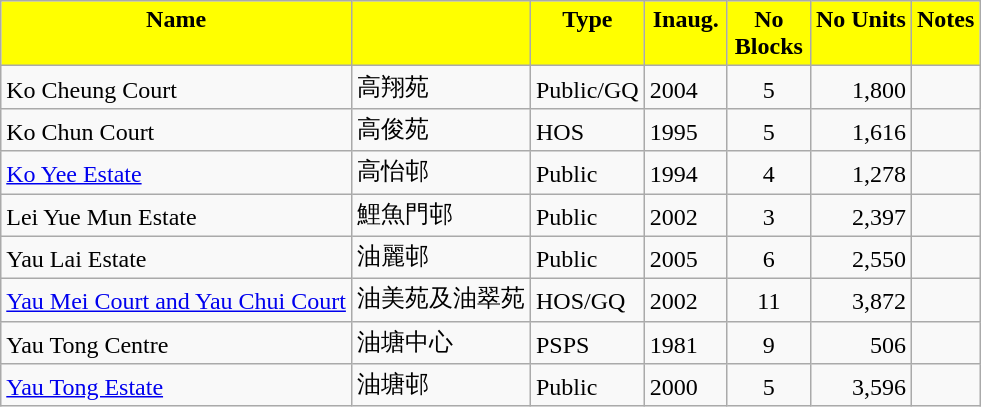<table class="wikitable">
<tr style="text-align:center; font-weight:bold; background:yellow; vertical-align:top; text-align:center;">
<td style="height:12.75; width:143.25; ">Name</td>
<td style="width:72.75; "></td>
<td style="width:59.25; ">Type</td>
<td style="width:48px; ">Inaug.</td>
<td style="width:48px; ">No Blocks</td>
<td style="width:48.75; ">No Units</td>
<td style="width:150.75; ">Notes</td>
</tr>
<tr style="vertical-align:bottom;">
<td style="height:12.75;">Ko Cheung Court</td>
<td>高翔苑</td>
<td>Public/GQ</td>
<td>2004</td>
<td style="text-align:center;">5</td>
<td style="text-align:right;">1,800</td>
<td></td>
</tr>
<tr style="vertical-align:bottom;">
<td style="height:12.75;">Ko Chun Court</td>
<td>高俊苑</td>
<td>HOS</td>
<td>1995</td>
<td style="text-align:center;">5</td>
<td style="text-align:right;">1,616</td>
<td></td>
</tr>
<tr style="vertical-align:bottom;">
<td style="height:12.75;"><a href='#'>Ko Yee Estate</a></td>
<td>高怡邨</td>
<td>Public</td>
<td>1994</td>
<td style="text-align:center;">4</td>
<td style="text-align:right;">1,278</td>
<td></td>
</tr>
<tr style="vertical-align:bottom;">
<td style="height:12.75;">Lei Yue Mun Estate</td>
<td>鯉魚門邨</td>
<td>Public</td>
<td>2002</td>
<td style="text-align:center;">3</td>
<td style="text-align:right;">2,397</td>
<td></td>
</tr>
<tr style="vertical-align:bottom;">
<td style="height:12.75;">Yau Lai Estate</td>
<td>油麗邨</td>
<td>Public</td>
<td>2005</td>
<td style="text-align:center;">6</td>
<td style="text-align:right;">2,550</td>
<td></td>
</tr>
<tr style="vertical-align:bottom;">
<td style="height:12.75;"><a href='#'>Yau Mei Court and Yau Chui Court</a></td>
<td>油美苑及油翠苑</td>
<td>HOS/GQ</td>
<td>2002</td>
<td style="text-align:center;">11</td>
<td style="text-align:right;">3,872</td>
<td></td>
</tr>
<tr style="vertical-align:bottom;">
<td style="height:12.75;">Yau Tong Centre</td>
<td>油塘中心</td>
<td>PSPS</td>
<td>1981</td>
<td style="text-align:center;">9</td>
<td style="text-align:right;">506</td>
<td></td>
</tr>
<tr style="vertical-align:bottom;">
<td style="height:12.75;"><a href='#'>Yau Tong Estate</a></td>
<td>油塘邨</td>
<td>Public</td>
<td>2000</td>
<td style="text-align:center;">5</td>
<td style="text-align:right;">3,596</td>
<td></td>
</tr>
</table>
